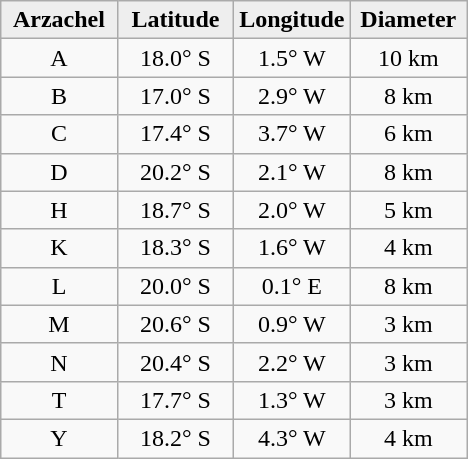<table class="wikitable">
<tr>
<th width="25%" style="background:#eeeeee;">Arzachel</th>
<th width="25%" style="background:#eeeeee;">Latitude</th>
<th width="25%" style="background:#eeeeee;">Longitude</th>
<th width="25%" style="background:#eeeeee;">Diameter</th>
</tr>
<tr>
<td align="center">A</td>
<td align="center">18.0° S</td>
<td align="center">1.5° W</td>
<td align="center">10 km</td>
</tr>
<tr>
<td align="center">B</td>
<td align="center">17.0° S</td>
<td align="center">2.9° W</td>
<td align="center">8 km</td>
</tr>
<tr>
<td align="center">C</td>
<td align="center">17.4° S</td>
<td align="center">3.7° W</td>
<td align="center">6 km</td>
</tr>
<tr>
<td align="center">D</td>
<td align="center">20.2° S</td>
<td align="center">2.1° W</td>
<td align="center">8 km</td>
</tr>
<tr>
<td align="center">H</td>
<td align="center">18.7° S</td>
<td align="center">2.0° W</td>
<td align="center">5 km</td>
</tr>
<tr>
<td align="center">K</td>
<td align="center">18.3° S</td>
<td align="center">1.6° W</td>
<td align="center">4 km</td>
</tr>
<tr>
<td align="center">L</td>
<td align="center">20.0° S</td>
<td align="center">0.1° E</td>
<td align="center">8 km</td>
</tr>
<tr>
<td align="center">M</td>
<td align="center">20.6° S</td>
<td align="center">0.9° W</td>
<td align="center">3 km</td>
</tr>
<tr>
<td align="center">N</td>
<td align="center">20.4° S</td>
<td align="center">2.2° W</td>
<td align="center">3 km</td>
</tr>
<tr>
<td align="center">T</td>
<td align="center">17.7° S</td>
<td align="center">1.3° W</td>
<td align="center">3 km</td>
</tr>
<tr>
<td align="center">Y</td>
<td align="center">18.2° S</td>
<td align="center">4.3° W</td>
<td align="center">4 km</td>
</tr>
</table>
